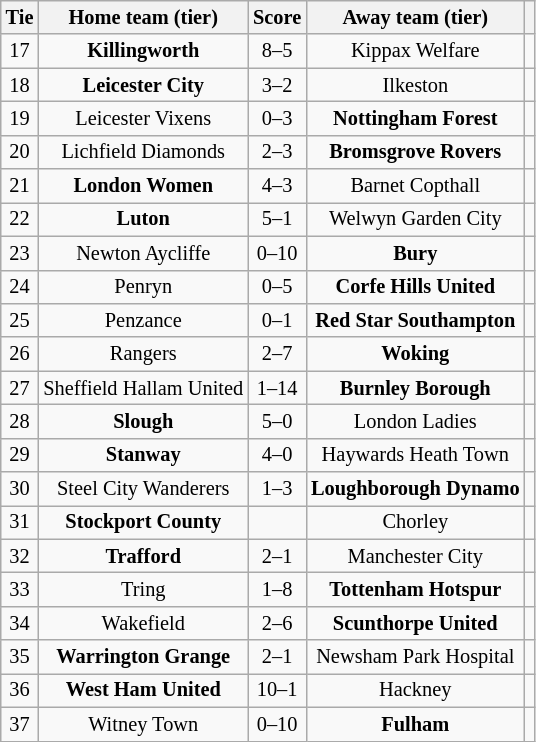<table class="wikitable" style="text-align:center; font-size:85%">
<tr>
<th>Tie</th>
<th>Home team (tier)</th>
<th>Score</th>
<th>Away team (tier)</th>
<th></th>
</tr>
<tr>
<td align="center">17</td>
<td><strong>Killingworth</strong></td>
<td align="center">8–5</td>
<td>Kippax Welfare</td>
<td></td>
</tr>
<tr>
<td align="center">18</td>
<td><strong>Leicester City</strong></td>
<td align="center">3–2</td>
<td>Ilkeston</td>
<td></td>
</tr>
<tr>
<td align="center">19</td>
<td>Leicester Vixens</td>
<td align="center">0–3</td>
<td><strong>Nottingham Forest</strong></td>
<td></td>
</tr>
<tr>
<td align="center">20</td>
<td>Lichfield Diamonds</td>
<td align="center">2–3</td>
<td><strong>Bromsgrove Rovers</strong></td>
<td></td>
</tr>
<tr>
<td align="center">21</td>
<td><strong>London Women</strong></td>
<td align="center">4–3</td>
<td>Barnet Copthall</td>
<td></td>
</tr>
<tr>
<td align="center">22</td>
<td><strong>Luton</strong></td>
<td align="center">5–1</td>
<td>Welwyn Garden City</td>
<td></td>
</tr>
<tr>
<td align="center">23</td>
<td>Newton Aycliffe</td>
<td align="center">0–10</td>
<td><strong>Bury</strong></td>
<td></td>
</tr>
<tr>
<td align="center">24</td>
<td>Penryn</td>
<td align="center">0–5</td>
<td><strong>Corfe Hills United</strong></td>
<td></td>
</tr>
<tr>
<td align="center">25</td>
<td>Penzance</td>
<td align="center">0–1</td>
<td><strong>Red Star Southampton</strong></td>
<td></td>
</tr>
<tr>
<td align="center">26</td>
<td>Rangers</td>
<td align="center">2–7</td>
<td><strong>Woking</strong></td>
<td></td>
</tr>
<tr>
<td align="center">27</td>
<td>Sheffield Hallam United</td>
<td align="center">1–14</td>
<td><strong>Burnley Borough</strong></td>
<td></td>
</tr>
<tr>
<td align="center">28</td>
<td><strong>Slough</strong></td>
<td align="center">5–0</td>
<td>London Ladies</td>
<td></td>
</tr>
<tr>
<td align="center">29</td>
<td><strong>Stanway</strong></td>
<td align="center">4–0</td>
<td>Haywards Heath Town</td>
<td></td>
</tr>
<tr>
<td align="center">30</td>
<td>Steel City Wanderers</td>
<td align="center">1–3</td>
<td><strong>Loughborough Dynamo</strong></td>
<td></td>
</tr>
<tr>
<td align="center">31</td>
<td><strong>Stockport County</strong></td>
<td align="center"></td>
<td>Chorley</td>
<td></td>
</tr>
<tr>
<td align="center">32</td>
<td><strong>Trafford</strong></td>
<td align="center">2–1</td>
<td>Manchester City</td>
<td></td>
</tr>
<tr>
<td align="center">33</td>
<td>Tring</td>
<td align="center">1–8</td>
<td><strong>Tottenham Hotspur</strong></td>
<td></td>
</tr>
<tr>
<td align="center">34</td>
<td>Wakefield</td>
<td align="center">2–6</td>
<td><strong>Scunthorpe United</strong></td>
<td></td>
</tr>
<tr>
<td align="center">35</td>
<td><strong>Warrington Grange</strong></td>
<td align="center">2–1</td>
<td>Newsham Park Hospital</td>
<td></td>
</tr>
<tr>
<td align="center">36</td>
<td><strong>West Ham United</strong></td>
<td align="center">10–1</td>
<td>Hackney</td>
<td></td>
</tr>
<tr>
<td align="center">37</td>
<td>Witney Town</td>
<td align="center">0–10</td>
<td><strong>Fulham</strong></td>
<td></td>
</tr>
</table>
